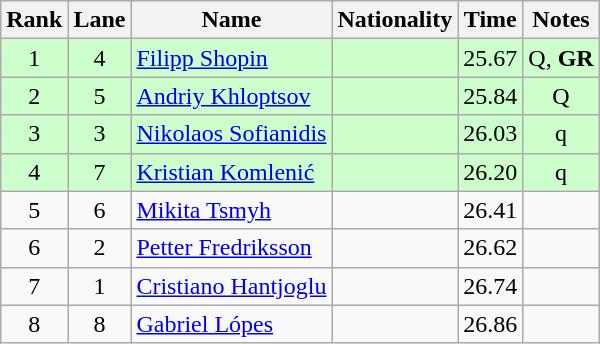<table class="wikitable sortable" style="text-align:center">
<tr>
<th>Rank</th>
<th>Lane</th>
<th>Name</th>
<th>Nationality</th>
<th>Time</th>
<th>Notes</th>
</tr>
<tr bgcolor=ccffcc>
<td>1</td>
<td>4</td>
<td align=left><a href='#'>Filipp Shopin</a></td>
<td align=left></td>
<td>25.67</td>
<td>Q, <strong>GR</strong></td>
</tr>
<tr bgcolor=ccffcc>
<td>2</td>
<td>5</td>
<td align=left><a href='#'>Andriy Khloptsov</a></td>
<td align=left></td>
<td>25.84</td>
<td>Q</td>
</tr>
<tr bgcolor=ccffcc>
<td>3</td>
<td>3</td>
<td align=left><a href='#'>Nikolaos Sofianidis</a></td>
<td align=left></td>
<td>26.03</td>
<td>q</td>
</tr>
<tr bgcolor=ccffcc>
<td>4</td>
<td>7</td>
<td align=left><a href='#'>Kristian Komlenić</a></td>
<td align=left></td>
<td>26.20</td>
<td>q</td>
</tr>
<tr>
<td>5</td>
<td>6</td>
<td align=left><a href='#'>Mikita Tsmyh</a></td>
<td align=left></td>
<td>26.41</td>
<td></td>
</tr>
<tr>
<td>6</td>
<td>2</td>
<td align=left><a href='#'>Petter Fredriksson</a></td>
<td align=left></td>
<td>26.62</td>
<td></td>
</tr>
<tr>
<td>7</td>
<td>1</td>
<td align=left><a href='#'>Cristiano Hantjoglu</a></td>
<td align=left></td>
<td>26.74</td>
<td></td>
</tr>
<tr>
<td>8</td>
<td>8</td>
<td align=left><a href='#'>Gabriel Lópes</a></td>
<td align=left></td>
<td>26.86</td>
<td></td>
</tr>
</table>
